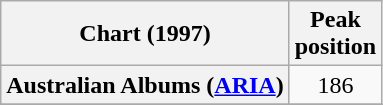<table class="wikitable sortable plainrowheaders" style="text-align:center">
<tr>
<th scope="col">Chart (1997)</th>
<th scope="col">Peak<br>position</th>
</tr>
<tr>
<th scope="row">Australian Albums (<a href='#'>ARIA</a>)</th>
<td>186</td>
</tr>
<tr>
</tr>
<tr>
</tr>
<tr>
</tr>
<tr>
</tr>
</table>
